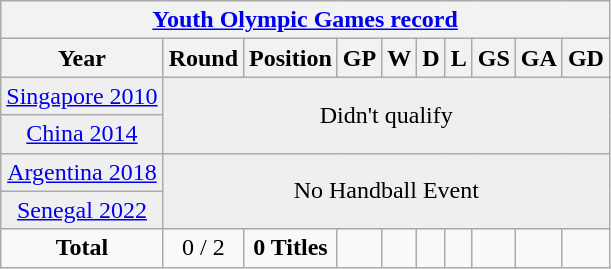<table class="wikitable" style="text-align: center;">
<tr>
<th colspan=10><a href='#'>Youth Olympic Games record</a></th>
</tr>
<tr>
<th>Year</th>
<th>Round</th>
<th>Position</th>
<th>GP</th>
<th>W</th>
<th>D</th>
<th>L</th>
<th>GS</th>
<th>GA</th>
<th>GD</th>
</tr>
<tr bgcolor="efefef">
<td> <a href='#'>Singapore 2010</a></td>
<td Colspan=10 rowspan=2>Didn't qualify</td>
</tr>
<tr bgcolor="efefef">
<td> <a href='#'>China 2014</a></td>
</tr>
<tr bgcolor="efefef">
<td> <a href='#'>Argentina 2018</a></td>
<td colspan=10 rowspan=2>No Handball Event</td>
</tr>
<tr bgcolor= "efefef">
<td> <a href='#'>Senegal 2022</a></td>
</tr>
<tr>
<td><strong>Total</strong></td>
<td>0 / 2</td>
<td><strong>0 Titles</strong></td>
<td></td>
<td></td>
<td></td>
<td></td>
<td></td>
<td></td>
<td></td>
</tr>
</table>
